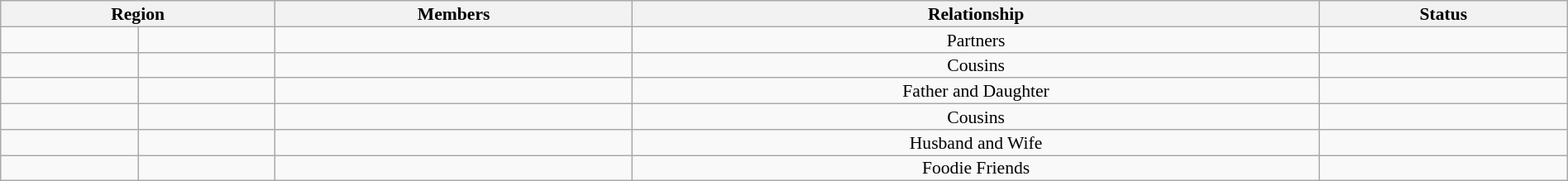<table class="wikitable" style="text-align: center; font-size: 90%; line-height:14px; width:100%">
<tr>
<th colspan="2">Region</th>
<th>Members</th>
<th>Relationship</th>
<th>Status</th>
</tr>
<tr>
<td></td>
<td></td>
<td></td>
<td>Partners</td>
<td></td>
</tr>
<tr>
<td></td>
<td></td>
<td></td>
<td>Cousins</td>
<td></td>
</tr>
<tr>
<td></td>
<td></td>
<td></td>
<td>Father and Daughter</td>
<td></td>
</tr>
<tr>
<td></td>
<td></td>
<td></td>
<td>Cousins</td>
<td></td>
</tr>
<tr>
<td></td>
<td></td>
<td></td>
<td>Husband and Wife</td>
<td></td>
</tr>
<tr>
<td></td>
<td></td>
<td></td>
<td>Foodie Friends</td>
<td></td>
</tr>
</table>
